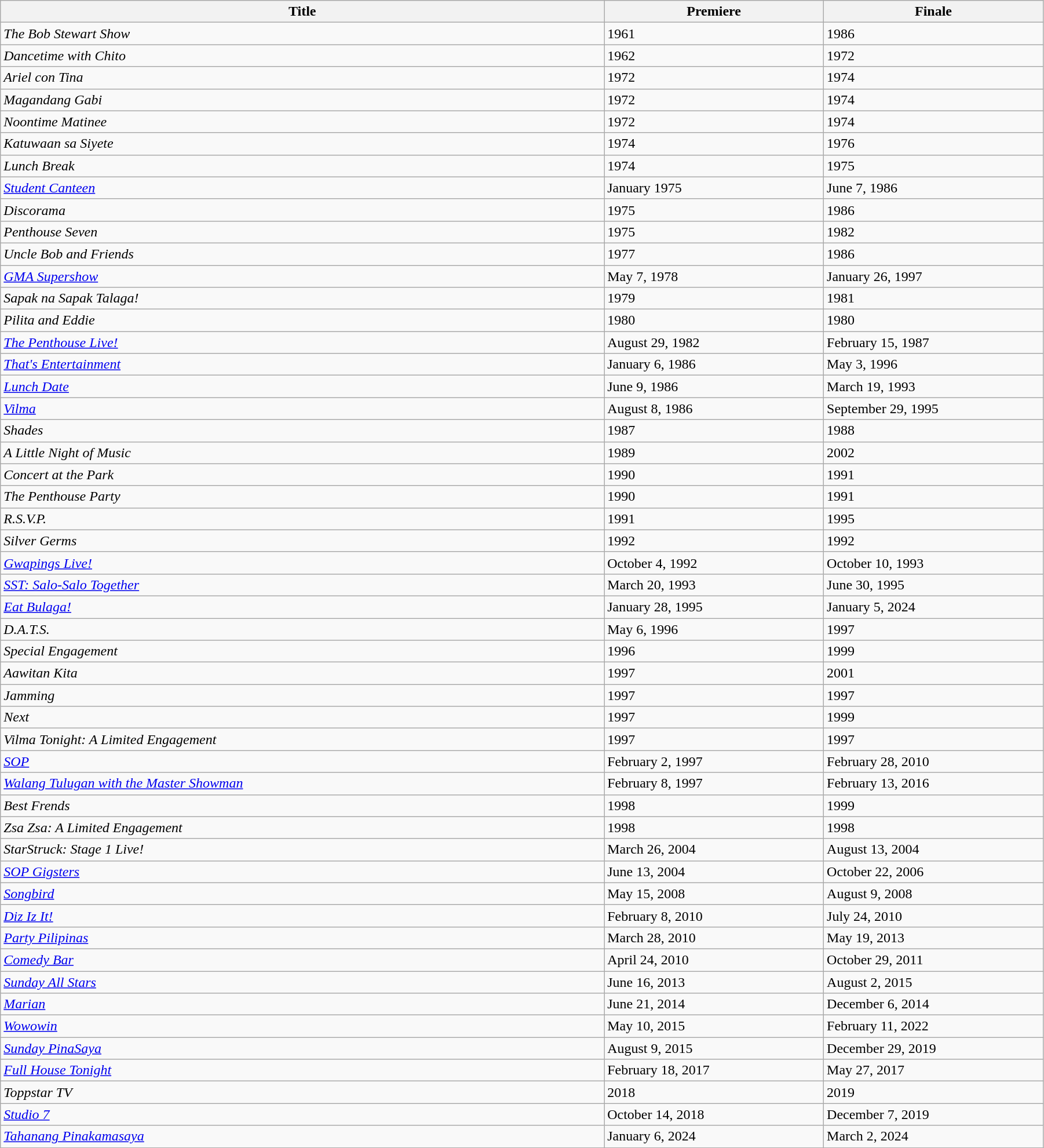<table class="wikitable sortable" width="95%">
<tr>
<th style="width:55%;">Title</th>
<th style="width:20%;">Premiere</th>
<th style="width:20%;">Finale</th>
</tr>
<tr>
<td><em>The Bob Stewart Show</em></td>
<td>1961</td>
<td>1986</td>
</tr>
<tr>
<td><em>Dancetime with Chito</em></td>
<td>1962</td>
<td>1972</td>
</tr>
<tr>
<td><em>Ariel con Tina</em></td>
<td>1972</td>
<td>1974</td>
</tr>
<tr>
<td><em>Magandang Gabi</em></td>
<td>1972</td>
<td>1974</td>
</tr>
<tr>
<td><em>Noontime Matinee</em></td>
<td>1972</td>
<td>1974</td>
</tr>
<tr>
<td><em>Katuwaan sa Siyete</em> </td>
<td>1974</td>
<td>1976</td>
</tr>
<tr>
<td><em>Lunch Break</em></td>
<td>1974</td>
<td>1975</td>
</tr>
<tr>
<td><em><a href='#'>Student Canteen</a></em></td>
<td>January 1975</td>
<td>June 7, 1986</td>
</tr>
<tr>
<td><em>Discorama</em></td>
<td>1975</td>
<td>1986</td>
</tr>
<tr>
<td><em>Penthouse Seven</em></td>
<td>1975</td>
<td>1982</td>
</tr>
<tr>
<td><em>Uncle Bob and Friends</em> </td>
<td>1977</td>
<td>1986</td>
</tr>
<tr>
<td><em><a href='#'>GMA Supershow</a></em> </td>
<td>May 7, 1978</td>
<td>January 26, 1997</td>
</tr>
<tr>
<td><em>Sapak na Sapak Talaga!</em></td>
<td>1979</td>
<td>1981</td>
</tr>
<tr>
<td><em>Pilita and Eddie</em></td>
<td>1980</td>
<td>1980</td>
</tr>
<tr>
<td><em><a href='#'>The Penthouse Live!</a></em></td>
<td>August 29, 1982</td>
<td>February 15, 1987</td>
</tr>
<tr>
<td><em><a href='#'>That's Entertainment</a></em> </td>
<td>January 6, 1986</td>
<td>May 3, 1996</td>
</tr>
<tr>
<td><em><a href='#'>Lunch Date</a></em></td>
<td>June 9, 1986</td>
<td>March 19, 1993</td>
</tr>
<tr>
<td><em><a href='#'>Vilma</a></em></td>
<td>August 8, 1986</td>
<td>September 29, 1995</td>
</tr>
<tr>
<td><em>Shades</em></td>
<td>1987</td>
<td>1988</td>
</tr>
<tr>
<td><em>A Little Night of Music</em></td>
<td>1989</td>
<td>2002</td>
</tr>
<tr>
<td><em>Concert at the Park</em></td>
<td>1990</td>
<td>1991</td>
</tr>
<tr>
<td><em>The Penthouse Party</em></td>
<td>1990</td>
<td>1991</td>
</tr>
<tr>
<td><em>R.S.V.P.</em></td>
<td>1991</td>
<td>1995</td>
</tr>
<tr>
<td><em>Silver Germs</em></td>
<td>1992</td>
<td>1992</td>
</tr>
<tr>
<td><em><a href='#'>Gwapings Live!</a></em></td>
<td>October 4, 1992</td>
<td>October 10, 1993</td>
</tr>
<tr>
<td><em><a href='#'>SST: Salo-Salo Together</a></em></td>
<td>March 20, 1993</td>
<td>June 30, 1995</td>
</tr>
<tr>
<td><em><a href='#'>Eat Bulaga!</a></em></td>
<td>January 28, 1995</td>
<td>January 5, 2024</td>
</tr>
<tr>
<td><em>D.A.T.S.</em></td>
<td>May 6, 1996</td>
<td>1997</td>
</tr>
<tr>
<td><em>Special Engagement</em></td>
<td>1996</td>
<td>1999</td>
</tr>
<tr>
<td><em>Aawitan Kita</em></td>
<td>1997</td>
<td>2001</td>
</tr>
<tr>
<td><em>Jamming</em></td>
<td>1997</td>
<td>1997</td>
</tr>
<tr>
<td><em>Next</em></td>
<td>1997</td>
<td>1999</td>
</tr>
<tr>
<td><em>Vilma Tonight: A Limited Engagement</em></td>
<td>1997</td>
<td>1997</td>
</tr>
<tr>
<td><em><a href='#'>SOP</a></em></td>
<td>February 2, 1997</td>
<td>February 28, 2010</td>
</tr>
<tr>
<td><em><a href='#'>Walang Tulugan with the Master Showman</a></em></td>
<td>February 8, 1997</td>
<td>February 13, 2016</td>
</tr>
<tr>
<td><em>Best Frends</em></td>
<td>1998</td>
<td>1999</td>
</tr>
<tr>
<td><em>Zsa Zsa: A Limited Engagement</em></td>
<td>1998</td>
<td>1998</td>
</tr>
<tr>
<td><em>StarStruck: Stage 1 Live!</em></td>
<td>March 26, 2004</td>
<td>August 13, 2004</td>
</tr>
<tr>
<td><em><a href='#'>SOP Gigsters</a></em></td>
<td>June 13, 2004</td>
<td>October 22, 2006</td>
</tr>
<tr>
<td><em><a href='#'>Songbird</a></em></td>
<td>May 15, 2008</td>
<td>August 9, 2008</td>
</tr>
<tr>
<td><em><a href='#'>Diz Iz It!</a></em></td>
<td>February 8, 2010</td>
<td>July 24, 2010</td>
</tr>
<tr>
<td><em><a href='#'>Party Pilipinas</a></em></td>
<td>March 28, 2010</td>
<td>May 19, 2013</td>
</tr>
<tr>
<td><em><a href='#'>Comedy Bar</a></em></td>
<td>April 24, 2010</td>
<td>October 29, 2011</td>
</tr>
<tr>
<td><em><a href='#'>Sunday All Stars</a></em></td>
<td>June 16, 2013</td>
<td>August 2, 2015</td>
</tr>
<tr>
<td><em><a href='#'>Marian</a></em></td>
<td>June 21, 2014</td>
<td>December 6, 2014</td>
</tr>
<tr>
<td><em><a href='#'>Wowowin</a></em></td>
<td>May 10, 2015</td>
<td>February 11, 2022</td>
</tr>
<tr>
<td><em><a href='#'>Sunday PinaSaya</a></em></td>
<td>August 9, 2015</td>
<td>December 29, 2019</td>
</tr>
<tr>
<td><em><a href='#'>Full House Tonight</a></em></td>
<td>February 18, 2017</td>
<td>May 27, 2017</td>
</tr>
<tr>
<td><em>Toppstar TV</em></td>
<td>2018</td>
<td>2019</td>
</tr>
<tr>
<td><em><a href='#'>Studio 7</a></em></td>
<td>October 14, 2018</td>
<td>December 7, 2019</td>
</tr>
<tr>
<td><em><a href='#'>Tahanang Pinakamasaya</a></em></td>
<td>January 6, 2024</td>
<td>March 2, 2024</td>
</tr>
</table>
